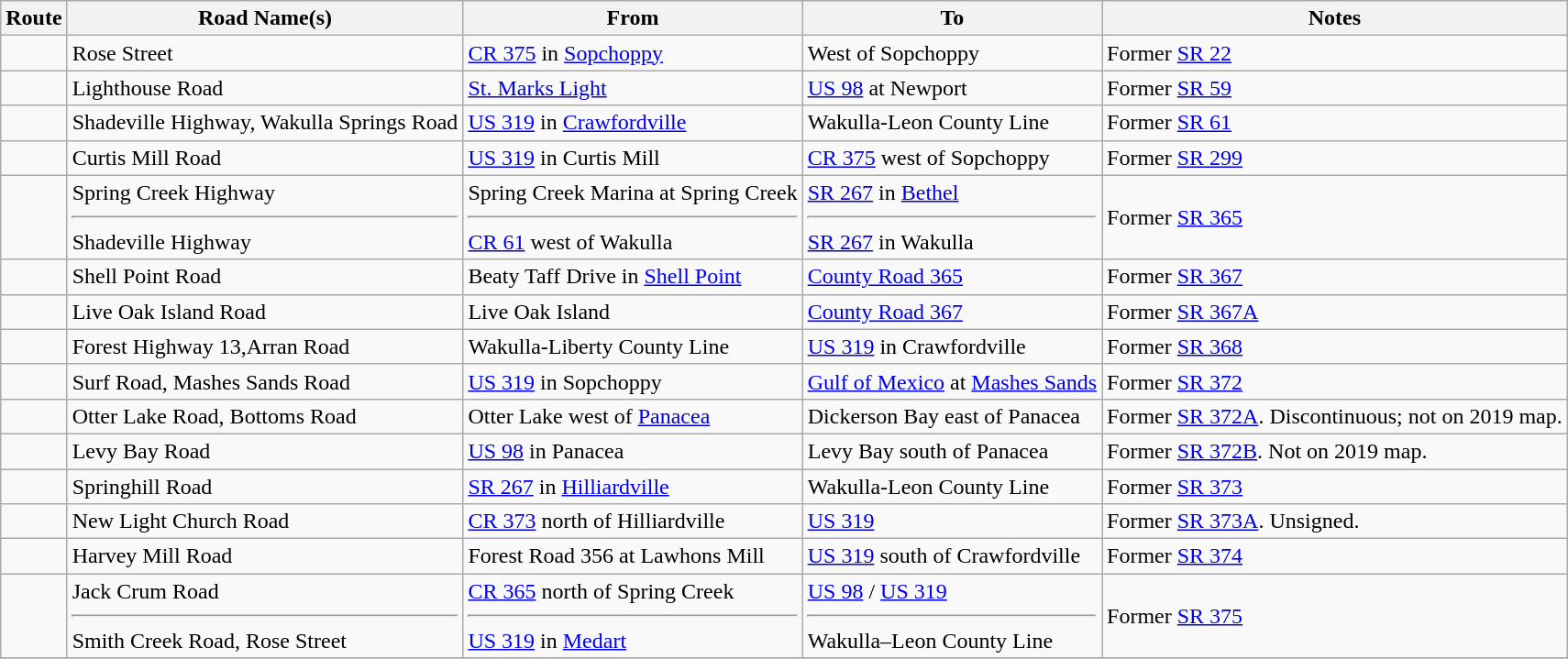<table class="wikitable">
<tr>
<th>Route</th>
<th>Road Name(s)</th>
<th>From</th>
<th>To</th>
<th>Notes</th>
</tr>
<tr>
<td></td>
<td>Rose Street</td>
<td><a href='#'>CR 375</a> in <a href='#'>Sopchoppy</a></td>
<td>West of Sopchoppy</td>
<td>Former <a href='#'>SR 22</a></td>
</tr>
<tr>
<td></td>
<td>Lighthouse Road</td>
<td><a href='#'>St. Marks Light</a></td>
<td><a href='#'>US 98</a> at Newport</td>
<td>Former <a href='#'>SR 59</a></td>
</tr>
<tr>
<td></td>
<td>Shadeville Highway, Wakulla Springs Road</td>
<td><a href='#'>US 319</a> in <a href='#'>Crawfordville</a></td>
<td>Wakulla-Leon County Line</td>
<td>Former <a href='#'>SR 61</a></td>
</tr>
<tr>
<td></td>
<td>Curtis Mill Road</td>
<td><a href='#'>US 319</a> in Curtis Mill</td>
<td><a href='#'>CR 375</a> west of Sopchoppy</td>
<td>Former <a href='#'>SR 299</a></td>
</tr>
<tr>
<td></td>
<td>Spring Creek Highway<hr>Shadeville Highway</td>
<td>Spring Creek Marina at Spring Creek<hr><a href='#'>CR 61</a> west of Wakulla</td>
<td><a href='#'>SR 267</a> in <a href='#'>Bethel</a><hr><a href='#'>SR 267</a> in Wakulla</td>
<td>Former <a href='#'>SR 365</a></td>
</tr>
<tr>
<td></td>
<td>Shell Point Road</td>
<td>Beaty Taff Drive in <a href='#'>Shell Point</a></td>
<td><a href='#'>County Road 365</a></td>
<td>Former <a href='#'>SR 367</a></td>
</tr>
<tr>
<td></td>
<td>Live Oak Island Road</td>
<td>Live Oak Island</td>
<td><a href='#'>County Road 367</a></td>
<td>Former <a href='#'>SR 367A</a></td>
</tr>
<tr>
<td></td>
<td>Forest Highway 13,Arran Road</td>
<td>Wakulla-Liberty County Line</td>
<td><a href='#'>US 319</a> in Crawfordville</td>
<td>Former <a href='#'>SR 368</a></td>
</tr>
<tr>
<td></td>
<td>Surf Road, Mashes Sands Road</td>
<td><a href='#'>US 319</a> in Sopchoppy</td>
<td><a href='#'>Gulf of Mexico</a> at <a href='#'>Mashes Sands</a></td>
<td>Former <a href='#'>SR 372</a></td>
</tr>
<tr>
<td></td>
<td>Otter Lake Road, Bottoms Road</td>
<td>Otter Lake west of <a href='#'>Panacea</a></td>
<td>Dickerson Bay east of Panacea</td>
<td>Former <a href='#'>SR 372A</a>. Discontinuous; not on 2019 map.</td>
</tr>
<tr>
<td></td>
<td>Levy Bay Road</td>
<td><a href='#'>US 98</a> in Panacea</td>
<td>Levy Bay south of Panacea</td>
<td>Former <a href='#'>SR 372B</a>. Not on 2019 map.</td>
</tr>
<tr>
<td></td>
<td>Springhill Road</td>
<td><a href='#'>SR 267</a> in <a href='#'>Hilliardville</a></td>
<td>Wakulla-Leon County Line</td>
<td>Former <a href='#'>SR 373</a></td>
</tr>
<tr>
<td></td>
<td>New Light Church Road</td>
<td><a href='#'>CR 373</a> north of Hilliardville</td>
<td><a href='#'>US 319</a></td>
<td>Former <a href='#'>SR 373A</a>. Unsigned.</td>
</tr>
<tr>
<td></td>
<td>Harvey Mill Road</td>
<td>Forest Road 356 at Lawhons Mill</td>
<td><a href='#'>US 319</a> south of Crawfordville</td>
<td>Former <a href='#'>SR 374</a></td>
</tr>
<tr>
<td></td>
<td>Jack Crum Road<hr>Smith Creek Road, Rose Street</td>
<td><a href='#'>CR 365</a> north of Spring Creek<hr><a href='#'>US 319</a> in <a href='#'>Medart</a></td>
<td><a href='#'>US 98</a> / <a href='#'>US 319</a><hr>Wakulla–Leon County Line</td>
<td>Former <a href='#'>SR 375</a></td>
</tr>
<tr>
</tr>
</table>
